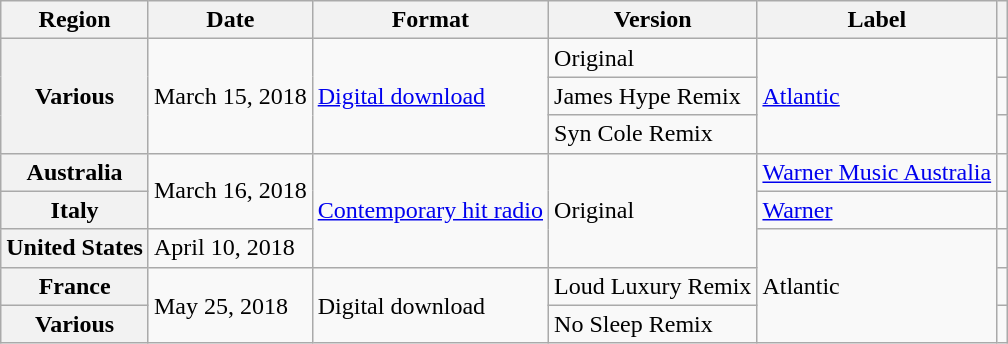<table class="wikitable plainrowheaders">
<tr>
<th scope="col">Region</th>
<th scope="col">Date</th>
<th scope="col">Format</th>
<th scope="col">Version</th>
<th scope="col">Label</th>
<th scope="col"></th>
</tr>
<tr>
<th scope="row" rowspan="3">Various</th>
<td rowspan="3">March 15, 2018</td>
<td rowspan="3"><a href='#'>Digital download</a></td>
<td>Original</td>
<td rowspan="3"><a href='#'>Atlantic</a></td>
<td></td>
</tr>
<tr>
<td>James Hype Remix</td>
<td></td>
</tr>
<tr>
<td>Syn Cole Remix</td>
<td></td>
</tr>
<tr>
<th scope="row">Australia</th>
<td rowspan="2">March 16, 2018</td>
<td rowspan="3"><a href='#'>Contemporary hit radio</a></td>
<td rowspan="3">Original</td>
<td><a href='#'>Warner Music Australia</a></td>
<td></td>
</tr>
<tr>
<th scope="row">Italy</th>
<td><a href='#'>Warner</a></td>
<td></td>
</tr>
<tr>
<th scope="row">United States</th>
<td>April 10, 2018</td>
<td rowspan="3">Atlantic</td>
<td></td>
</tr>
<tr>
<th scope="row">France</th>
<td rowspan="2">May 25, 2018</td>
<td rowspan="2">Digital download</td>
<td>Loud Luxury Remix</td>
<td></td>
</tr>
<tr>
<th scope="row">Various</th>
<td>No Sleep Remix</td>
<td></td>
</tr>
</table>
